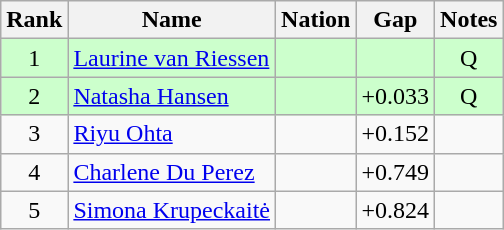<table class="wikitable sortable" style="text-align:center">
<tr>
<th>Rank</th>
<th>Name</th>
<th>Nation</th>
<th>Gap</th>
<th>Notes</th>
</tr>
<tr bgcolor=ccffcc>
<td>1</td>
<td align=left><a href='#'>Laurine van Riessen</a></td>
<td align=left></td>
<td></td>
<td>Q</td>
</tr>
<tr bgcolor=ccffcc>
<td>2</td>
<td align=left><a href='#'>Natasha Hansen</a></td>
<td align=left></td>
<td>+0.033</td>
<td>Q</td>
</tr>
<tr>
<td>3</td>
<td align=left><a href='#'>Riyu Ohta</a></td>
<td align=left></td>
<td>+0.152</td>
<td></td>
</tr>
<tr>
<td>4</td>
<td align=left><a href='#'>Charlene Du Perez</a></td>
<td align=left></td>
<td>+0.749</td>
<td></td>
</tr>
<tr>
<td>5</td>
<td align=left><a href='#'>Simona Krupeckaitė</a></td>
<td align=left></td>
<td>+0.824</td>
<td></td>
</tr>
</table>
